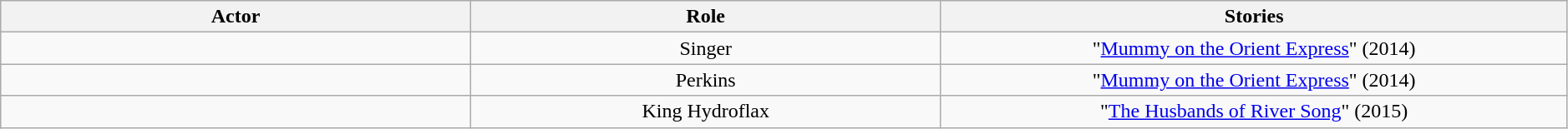<table class="wikitable plainrowheaders sortable" style="text-align:center; width:99%;">
<tr>
<th style="width:30%;">Actor</th>
<th scope="col" style="width:30%;">Role</th>
<th scope="col" style="width:40%;">Stories</th>
</tr>
<tr>
<td></td>
<td>Singer</td>
<td data-sort-value="249">"<a href='#'>Mummy on the Orient Express</a>" (2014)</td>
</tr>
<tr>
<td></td>
<td>Perkins</td>
<td data-sort-value="249">"<a href='#'>Mummy on the Orient Express</a>" (2014)</td>
</tr>
<tr>
<td></td>
<td>King Hydroflax</td>
<td data-sort-value="263">"<a href='#'>The Husbands of River Song</a>" (2015)</td>
</tr>
</table>
